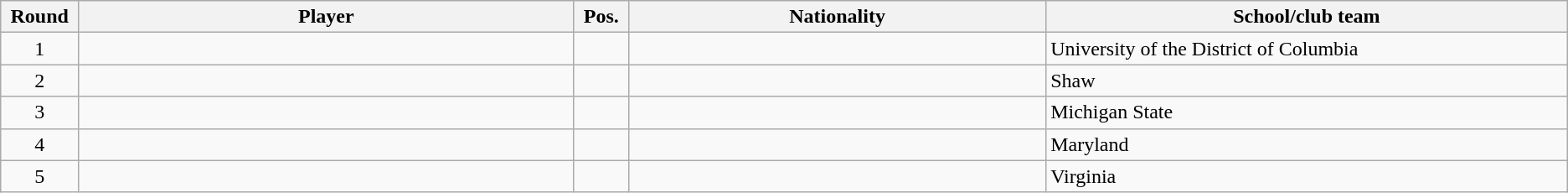<table class="wikitable sortable">
<tr>
<th width="1%">Round</th>
<th width="19%">Player</th>
<th width="1%">Pos.</th>
<th width="16%">Nationality</th>
<th width="20%">School/club team</th>
</tr>
<tr>
<td align=center>1</td>
<td></td>
<td></td>
<td></td>
<td>University of the District of Columbia</td>
</tr>
<tr>
<td align=center>2</td>
<td></td>
<td></td>
<td></td>
<td>Shaw</td>
</tr>
<tr>
<td align=center>3</td>
<td></td>
<td></td>
<td></td>
<td>Michigan State</td>
</tr>
<tr>
<td align=center>4</td>
<td></td>
<td></td>
<td></td>
<td>Maryland</td>
</tr>
<tr>
<td align=center>5</td>
<td></td>
<td></td>
<td></td>
<td>Virginia</td>
</tr>
</table>
